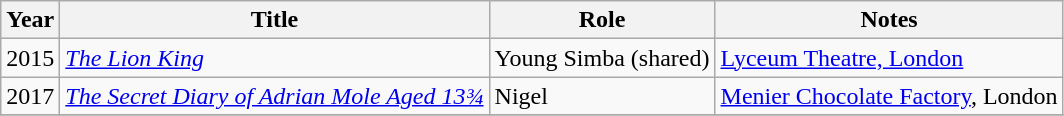<table class="wikitable">
<tr>
<th>Year</th>
<th>Title</th>
<th>Role</th>
<th>Notes</th>
</tr>
<tr>
<td>2015</td>
<td><em><a href='#'>The Lion King</a></em></td>
<td>Young Simba (shared)</td>
<td><a href='#'>Lyceum Theatre, London</a></td>
</tr>
<tr>
<td>2017</td>
<td><em><a href='#'>The Secret Diary of Adrian Mole Aged 13¾</a></em></td>
<td>Nigel</td>
<td><a href='#'>Menier Chocolate Factory</a>, London</td>
</tr>
<tr>
</tr>
</table>
